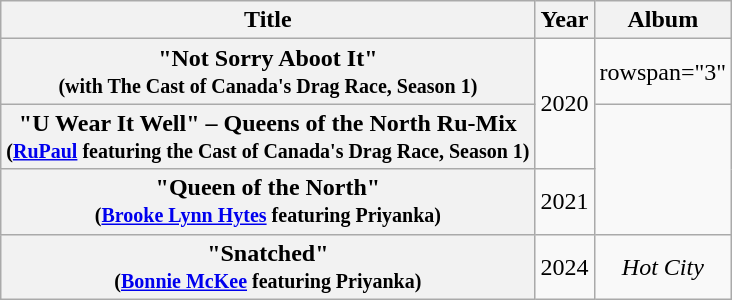<table class="wikitable plainrowheaders" style="text-align:center;">
<tr>
<th scope="col">Title</th>
<th scope="col">Year</th>
<th scope="col">Album</th>
</tr>
<tr>
<th scope="row">"Not Sorry Aboot It" <br> <small>(with The Cast of Canada's Drag Race, Season 1)</small></th>
<td rowspan="2">2020</td>
<td>rowspan="3" </td>
</tr>
<tr>
<th scope="row">"U Wear It Well" – Queens of the North Ru-Mix <br> <small>(<a href='#'>RuPaul</a> featuring the Cast of Canada's Drag Race, Season 1)</small></th>
</tr>
<tr>
<th scope="row">"Queen of the North" <br> <small>(<a href='#'>Brooke Lynn Hytes</a> featuring Priyanka)</small></th>
<td>2021</td>
</tr>
<tr>
<th scope="row">"Snatched" <br> <small>(<a href='#'>Bonnie McKee</a> featuring Priyanka)</small></th>
<td>2024</td>
<td><em>Hot City</em></td>
</tr>
</table>
